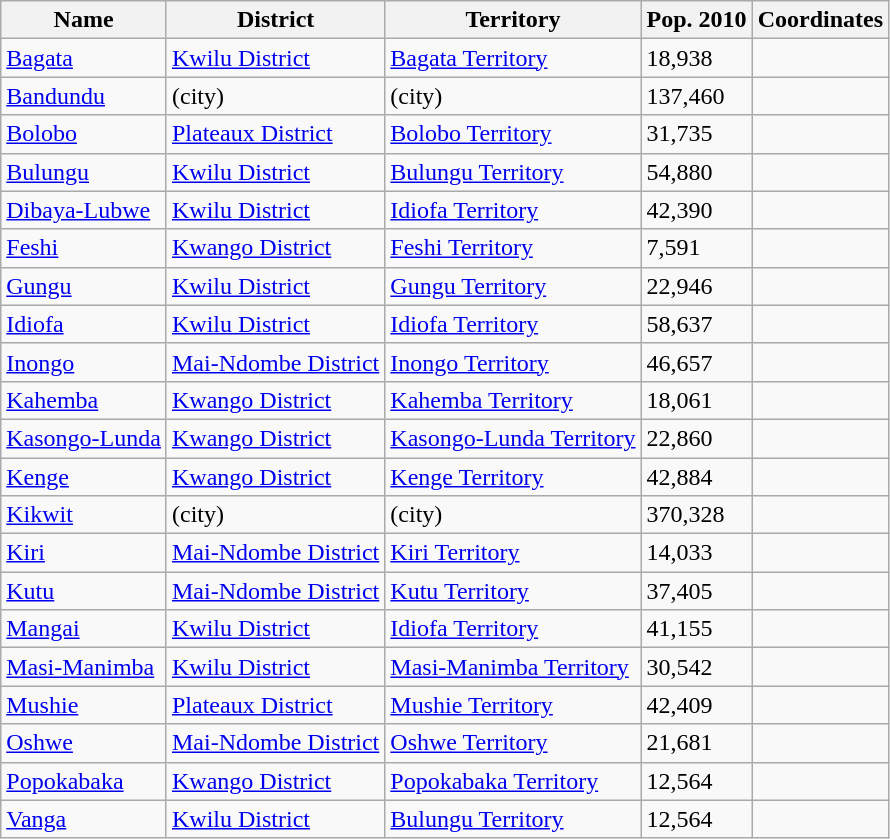<table class="wikitable sortable">
<tr>
<th>Name</th>
<th>District</th>
<th>Territory</th>
<th>Pop. 2010</th>
<th>Coordinates</th>
</tr>
<tr>
<td><a href='#'>Bagata</a></td>
<td><a href='#'>Kwilu District</a></td>
<td><a href='#'>Bagata Territory</a></td>
<td>18,938</td>
<td></td>
</tr>
<tr>
<td><a href='#'>Bandundu</a></td>
<td>(city)</td>
<td>(city)</td>
<td>137,460</td>
<td></td>
</tr>
<tr>
<td><a href='#'>Bolobo</a></td>
<td><a href='#'>Plateaux District</a></td>
<td><a href='#'>Bolobo Territory</a></td>
<td>31,735</td>
<td></td>
</tr>
<tr>
<td><a href='#'>Bulungu</a></td>
<td><a href='#'>Kwilu District</a></td>
<td><a href='#'>Bulungu Territory</a></td>
<td>54,880</td>
<td></td>
</tr>
<tr>
<td><a href='#'>Dibaya-Lubwe</a></td>
<td><a href='#'>Kwilu District</a></td>
<td><a href='#'>Idiofa Territory</a></td>
<td>42,390</td>
<td></td>
</tr>
<tr>
<td><a href='#'>Feshi</a></td>
<td><a href='#'>Kwango District</a></td>
<td><a href='#'>Feshi Territory</a></td>
<td>7,591</td>
<td></td>
</tr>
<tr>
<td><a href='#'>Gungu</a></td>
<td><a href='#'>Kwilu District</a></td>
<td><a href='#'>Gungu Territory</a></td>
<td>22,946</td>
<td></td>
</tr>
<tr>
<td><a href='#'>Idiofa</a></td>
<td><a href='#'>Kwilu District</a></td>
<td><a href='#'>Idiofa Territory</a></td>
<td>58,637</td>
<td></td>
</tr>
<tr>
<td><a href='#'>Inongo</a></td>
<td><a href='#'>Mai-Ndombe District</a></td>
<td><a href='#'>Inongo Territory</a></td>
<td>46,657</td>
<td></td>
</tr>
<tr>
<td><a href='#'>Kahemba</a></td>
<td><a href='#'>Kwango District</a></td>
<td><a href='#'>Kahemba Territory</a></td>
<td>18,061</td>
<td></td>
</tr>
<tr>
<td><a href='#'>Kasongo-Lunda</a></td>
<td><a href='#'>Kwango District</a></td>
<td><a href='#'>Kasongo-Lunda Territory</a></td>
<td>22,860</td>
<td></td>
</tr>
<tr>
<td><a href='#'>Kenge</a></td>
<td><a href='#'>Kwango District</a></td>
<td><a href='#'>Kenge Territory</a></td>
<td>42,884</td>
<td></td>
</tr>
<tr>
<td><a href='#'>Kikwit</a></td>
<td>(city)</td>
<td>(city)</td>
<td>370,328</td>
<td></td>
</tr>
<tr>
<td><a href='#'>Kiri</a></td>
<td><a href='#'>Mai-Ndombe District</a></td>
<td><a href='#'>Kiri Territory</a></td>
<td>14,033</td>
<td></td>
</tr>
<tr>
<td><a href='#'>Kutu</a></td>
<td><a href='#'>Mai-Ndombe District</a></td>
<td><a href='#'>Kutu Territory</a></td>
<td>37,405</td>
<td></td>
</tr>
<tr>
<td><a href='#'>Mangai</a></td>
<td><a href='#'>Kwilu District</a></td>
<td><a href='#'>Idiofa Territory</a></td>
<td>41,155</td>
<td></td>
</tr>
<tr>
<td><a href='#'>Masi-Manimba</a></td>
<td><a href='#'>Kwilu District</a></td>
<td><a href='#'>Masi-Manimba Territory</a></td>
<td>30,542</td>
<td></td>
</tr>
<tr>
<td><a href='#'>Mushie</a></td>
<td><a href='#'>Plateaux District</a></td>
<td><a href='#'>Mushie Territory</a></td>
<td>42,409</td>
<td></td>
</tr>
<tr>
<td><a href='#'>Oshwe</a></td>
<td><a href='#'>Mai-Ndombe District</a></td>
<td><a href='#'>Oshwe Territory</a></td>
<td>21,681</td>
<td></td>
</tr>
<tr>
<td><a href='#'>Popokabaka</a></td>
<td><a href='#'>Kwango District</a></td>
<td><a href='#'>Popokabaka Territory</a></td>
<td>12,564</td>
<td></td>
</tr>
<tr>
<td><a href='#'>Vanga</a></td>
<td><a href='#'>Kwilu District</a></td>
<td><a href='#'>Bulungu Territory</a></td>
<td>12,564</td>
<td></td>
</tr>
</table>
